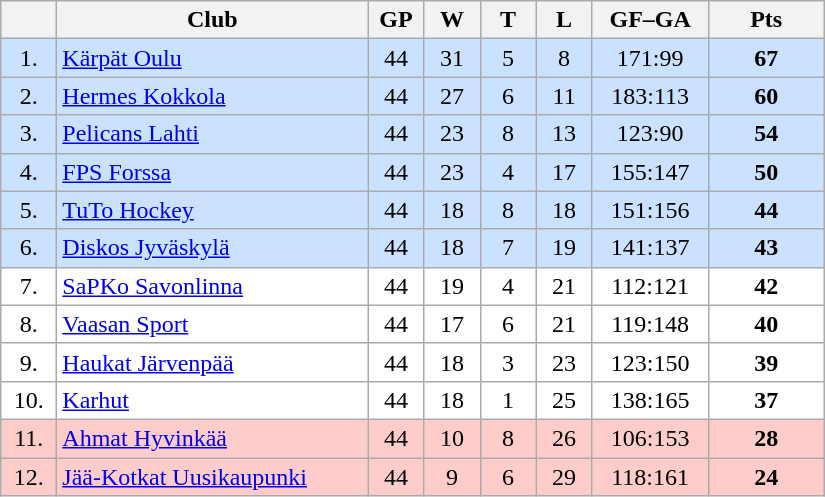<table class="wikitable">
<tr>
<th width="30"></th>
<th width="200">Club</th>
<th width="30">GP</th>
<th width="30">W</th>
<th width="30">T</th>
<th width="30">L</th>
<th width="70">GF–GA</th>
<th width="70">Pts</th>
</tr>
<tr bgcolor="#CAE1FF" align="center">
<td>1.</td>
<td align="left"><a href='#'>Kärpät Oulu</a></td>
<td>44</td>
<td>31</td>
<td>5</td>
<td>8</td>
<td>171:99</td>
<td><strong>67</strong></td>
</tr>
<tr bgcolor="#CAE1FF" align="center">
<td>2.</td>
<td align="left"><a href='#'>Hermes Kokkola</a></td>
<td>44</td>
<td>27</td>
<td>6</td>
<td>11</td>
<td>183:113</td>
<td><strong>60</strong></td>
</tr>
<tr bgcolor="#CAE1FF" align="center">
<td>3.</td>
<td align="left"><a href='#'>Pelicans Lahti</a></td>
<td>44</td>
<td>23</td>
<td>8</td>
<td>13</td>
<td>123:90</td>
<td><strong>54</strong></td>
</tr>
<tr bgcolor="#CAE1FF" align="center">
<td>4.</td>
<td align="left"><a href='#'>FPS Forssa</a></td>
<td>44</td>
<td>23</td>
<td>4</td>
<td>17</td>
<td>155:147</td>
<td><strong>50</strong></td>
</tr>
<tr bgcolor="#CAE1FF" align="center">
<td>5.</td>
<td align="left"><a href='#'>TuTo Hockey</a></td>
<td>44</td>
<td>18</td>
<td>8</td>
<td>18</td>
<td>151:156</td>
<td><strong>44</strong></td>
</tr>
<tr bgcolor="#CAE1FF" align="center">
<td>6.</td>
<td align="left"><a href='#'>Diskos Jyväskylä</a></td>
<td>44</td>
<td>18</td>
<td>7</td>
<td>19</td>
<td>141:137</td>
<td><strong>43</strong></td>
</tr>
<tr bgcolor="#FFFFFF" align="center">
<td>7.</td>
<td align="left"><a href='#'>SaPKo Savonlinna</a></td>
<td>44</td>
<td>19</td>
<td>4</td>
<td>21</td>
<td>112:121</td>
<td><strong>42</strong></td>
</tr>
<tr bgcolor="#FFFFFF" align="center">
<td>8.</td>
<td align="left"><a href='#'>Vaasan Sport</a></td>
<td>44</td>
<td>17</td>
<td>6</td>
<td>21</td>
<td>119:148</td>
<td><strong>40</strong></td>
</tr>
<tr bgcolor="#FFFFFF" align="center">
<td>9.</td>
<td align="left"><a href='#'>Haukat Järvenpää</a></td>
<td>44</td>
<td>18</td>
<td>3</td>
<td>23</td>
<td>123:150</td>
<td><strong>39</strong></td>
</tr>
<tr bgcolor="#FFFFFF" align="center">
<td>10.</td>
<td align="left"><a href='#'>Karhut</a></td>
<td>44</td>
<td>18</td>
<td>1</td>
<td>25</td>
<td>138:165</td>
<td><strong>37</strong></td>
</tr>
<tr bgcolor="#FFCCCC" align="center">
<td>11.</td>
<td align="left"><a href='#'>Ahmat Hyvinkää</a></td>
<td>44</td>
<td>10</td>
<td>8</td>
<td>26</td>
<td>106:153</td>
<td><strong>28</strong></td>
</tr>
<tr bgcolor="#FFCCCC" align="center">
<td>12.</td>
<td align="left"><a href='#'>Jää-Kotkat Uusikaupunki</a></td>
<td>44</td>
<td>9</td>
<td>6</td>
<td>29</td>
<td>118:161</td>
<td><strong>24</strong></td>
</tr>
</table>
